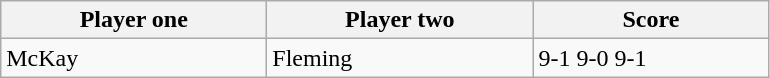<table class="wikitable">
<tr>
<th width=170>Player one</th>
<th width=170>Player two</th>
<th width=150>Score</th>
</tr>
<tr>
<td> McKay</td>
<td> Fleming</td>
<td>9-1 9-0 9-1</td>
</tr>
</table>
